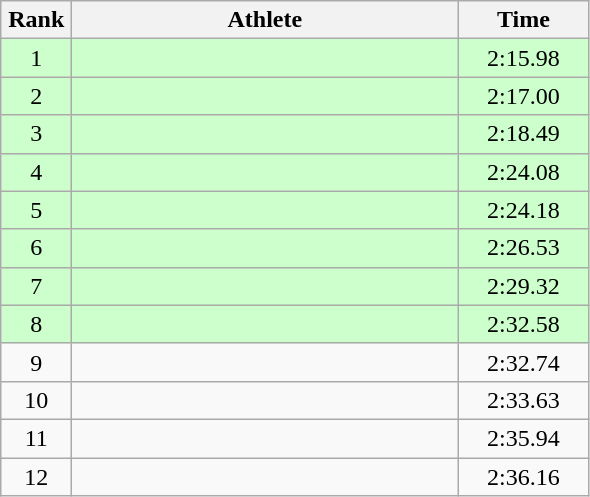<table class=wikitable style="text-align:center">
<tr>
<th width=40>Rank</th>
<th width=250>Athlete</th>
<th width=80>Time</th>
</tr>
<tr bgcolor="ccffcc">
<td>1</td>
<td align=left></td>
<td>2:15.98</td>
</tr>
<tr bgcolor="ccffcc">
<td>2</td>
<td align=left></td>
<td>2:17.00</td>
</tr>
<tr bgcolor="ccffcc">
<td>3</td>
<td align=left></td>
<td>2:18.49</td>
</tr>
<tr bgcolor="ccffcc">
<td>4</td>
<td align=left></td>
<td>2:24.08</td>
</tr>
<tr bgcolor="ccffcc">
<td>5</td>
<td align=left></td>
<td>2:24.18</td>
</tr>
<tr bgcolor="ccffcc">
<td>6</td>
<td align=left></td>
<td>2:26.53</td>
</tr>
<tr bgcolor="ccffcc">
<td>7</td>
<td align=left></td>
<td>2:29.32</td>
</tr>
<tr bgcolor="ccffcc">
<td>8</td>
<td align=left></td>
<td>2:32.58</td>
</tr>
<tr>
<td>9</td>
<td align=left></td>
<td>2:32.74</td>
</tr>
<tr>
<td>10</td>
<td align=left></td>
<td>2:33.63</td>
</tr>
<tr>
<td>11</td>
<td align=left></td>
<td>2:35.94</td>
</tr>
<tr>
<td>12</td>
<td align=left></td>
<td>2:36.16</td>
</tr>
</table>
